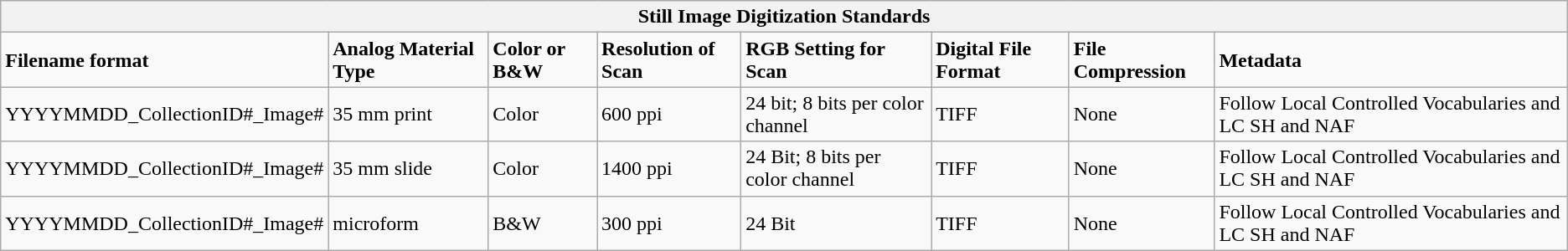<table class="wikitable mw-collapsible">
<tr>
<th colspan="8">Still Image Digitization Standards</th>
</tr>
<tr>
<td><strong>Filename format</strong></td>
<td><strong>Analog Material Type</strong></td>
<td><strong>Color or B&W</strong></td>
<td><strong>Resolution of Scan</strong></td>
<td><strong>RGB Setting for Scan</strong></td>
<td><strong>Digital File Format</strong></td>
<td><strong>File Compression</strong></td>
<td><strong>Metadata</strong></td>
</tr>
<tr>
<td>YYYYMMDD_CollectionID#_Image#</td>
<td>35 mm print</td>
<td>Color</td>
<td>600 ppi</td>
<td>24 bit; 8 bits per color channel</td>
<td>TIFF</td>
<td>None</td>
<td>Follow Local Controlled Vocabularies and LC SH and NAF</td>
</tr>
<tr>
<td>YYYYMMDD_CollectionID#_Image#</td>
<td>35 mm slide</td>
<td>Color</td>
<td>1400 ppi</td>
<td>24 Bit; 8 bits per color channel</td>
<td>TIFF</td>
<td>None</td>
<td>Follow Local Controlled Vocabularies and LC SH and NAF</td>
</tr>
<tr>
<td>YYYYMMDD_CollectionID#_Image#</td>
<td>microform</td>
<td>B&W</td>
<td>300 ppi</td>
<td>24 Bit</td>
<td>TIFF</td>
<td>None</td>
<td>Follow Local Controlled Vocabularies and LC SH and NAF</td>
</tr>
</table>
